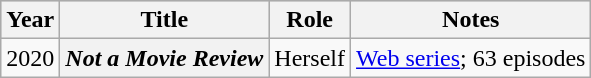<table class="wikitable sortable plainrowheaders">
<tr style="background:#ccc; text-align:center;">
<th scope="col">Year</th>
<th scope="col">Title</th>
<th scope="col">Role</th>
<th scope="col" class="unsortable">Notes</th>
</tr>
<tr>
<td>2020</td>
<th scope="row"><em>Not a Movie Review</em></th>
<td>Herself</td>
<td><a href='#'>Web series</a>; 63 episodes</td>
</tr>
</table>
